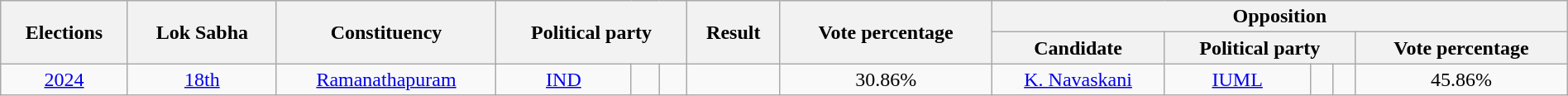<table class="wikitable sortable" style="width:100%; text-align:center">
<tr>
<th rowspan=2>Elections</th>
<th rowspan=2>Lok Sabha</th>
<th rowspan=2>Constituency</th>
<th colspan=3 rowspan=2>Political party</th>
<th rowspan=2>Result</th>
<th rowspan=2>Vote percentage</th>
<th colspan=5>Opposition</th>
</tr>
<tr>
<th>Candidate</th>
<th colspan=3>Political party</th>
<th>Vote percentage</th>
</tr>
<tr>
<td><a href='#'>2024</a></td>
<td><a href='#'>18th</a></td>
<td><a href='#'>Ramanathapuram</a></td>
<td><a href='#'>IND</a></td>
<td></td>
<td></td>
<td></td>
<td>30.86%</td>
<td><a href='#'>K. Navaskani</a></td>
<td><a href='#'>IUML</a></td>
<td></td>
<td></td>
<td>45.86%</td>
</tr>
</table>
